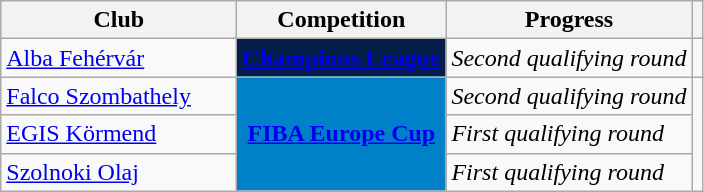<table class="wikitable sortable">
<tr>
<th>Club</th>
<th>Competition</th>
<th>Progress</th>
<th></th>
</tr>
<tr>
<td width=150><a href='#'>Alba Fehérvár</a></td>
<td style="background-color:#071D49;color:#D0D3D4;text-align:center"><strong><a href='#'><span>Champions League</span></a></strong></td>
<td><em>Second qualifying round</em></td>
<td style="text-align:center"></td>
</tr>
<tr>
<td><a href='#'>Falco Szombathely</a></td>
<td rowspan="3" style="background-color:#0080C8;color:white;text-align:center"><strong><a href='#'><span>FIBA Europe Cup</span></a></strong></td>
<td><em>Second qualifying round</em></td>
<td rowspan=3 style="text-align:center"></td>
</tr>
<tr>
<td><a href='#'>EGIS Körmend</a></td>
<td><em>First qualifying round</em></td>
</tr>
<tr>
<td><a href='#'>Szolnoki Olaj</a></td>
<td><em>First qualifying round</em></td>
</tr>
</table>
